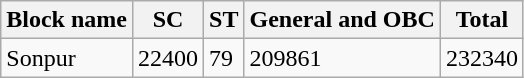<table class="wikitable">
<tr>
<th>Block name</th>
<th>SC</th>
<th>ST</th>
<th>General and OBC</th>
<th>Total</th>
</tr>
<tr>
<td>Sonpur</td>
<td>22400</td>
<td>79</td>
<td>209861</td>
<td>232340</td>
</tr>
</table>
